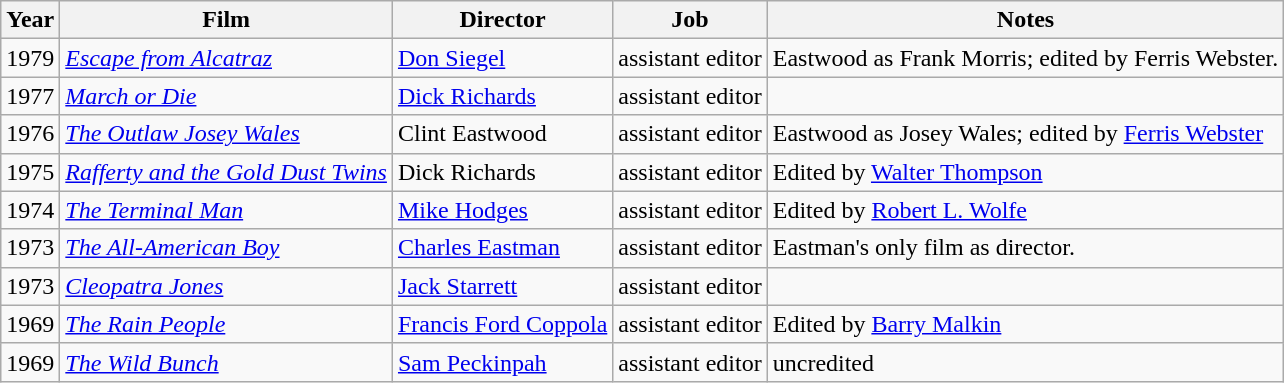<table class="wikitable sortable">
<tr>
<th>Year</th>
<th>Film</th>
<th>Director</th>
<th>Job</th>
<th>Notes</th>
</tr>
<tr>
<td>1979</td>
<td><em><a href='#'>Escape from Alcatraz</a></em></td>
<td><a href='#'>Don Siegel</a></td>
<td>assistant editor</td>
<td>Eastwood as Frank Morris; edited by Ferris Webster.</td>
</tr>
<tr>
<td>1977</td>
<td><em><a href='#'>March or Die</a></em></td>
<td><a href='#'>Dick Richards</a></td>
<td>assistant editor</td>
<td></td>
</tr>
<tr>
<td>1976</td>
<td><em><a href='#'>The Outlaw Josey Wales</a></em></td>
<td>Clint Eastwood</td>
<td>assistant editor</td>
<td>Eastwood as Josey Wales; edited by <a href='#'>Ferris Webster</a></td>
</tr>
<tr>
<td>1975</td>
<td><em><a href='#'>Rafferty and the Gold Dust Twins</a></em></td>
<td>Dick Richards</td>
<td>assistant editor</td>
<td>Edited by <a href='#'>Walter Thompson</a></td>
</tr>
<tr>
<td>1974</td>
<td><em><a href='#'>The Terminal Man</a></em></td>
<td><a href='#'>Mike Hodges</a></td>
<td>assistant editor</td>
<td>Edited by <a href='#'>Robert L. Wolfe</a></td>
</tr>
<tr>
<td>1973</td>
<td><em><a href='#'>The All-American Boy</a></em></td>
<td><a href='#'>Charles Eastman</a></td>
<td>assistant editor</td>
<td>Eastman's only film as director.</td>
</tr>
<tr>
<td>1973</td>
<td><em><a href='#'>Cleopatra Jones</a></em></td>
<td><a href='#'>Jack Starrett</a></td>
<td>assistant editor</td>
<td></td>
</tr>
<tr>
<td>1969</td>
<td><em><a href='#'>The Rain People</a></em></td>
<td><a href='#'>Francis Ford Coppola</a></td>
<td>assistant editor</td>
<td>Edited by <a href='#'>Barry Malkin</a></td>
</tr>
<tr>
<td>1969</td>
<td><em><a href='#'>The Wild Bunch</a></em></td>
<td><a href='#'>Sam Peckinpah</a></td>
<td>assistant editor</td>
<td>uncredited</td>
</tr>
</table>
